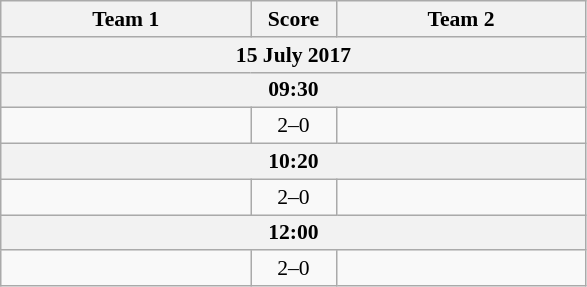<table class="wikitable" style="text-align: center; font-size:90% ">
<tr>
<th align="right" width="160">Team 1</th>
<th width="50">Score</th>
<th align="left" width="160">Team 2</th>
</tr>
<tr>
<th colspan=3>15 July 2017</th>
</tr>
<tr>
<th colspan=3>09:30</th>
</tr>
<tr>
<td align=right></td>
<td align=center>2–0</td>
<td align=left></td>
</tr>
<tr>
<th colspan=3>10:20</th>
</tr>
<tr>
<td align=right></td>
<td align=center>2–0</td>
<td align=left></td>
</tr>
<tr>
<th colspan=3>12:00</th>
</tr>
<tr>
<td align=right></td>
<td align=center>2–0</td>
<td align=left></td>
</tr>
</table>
